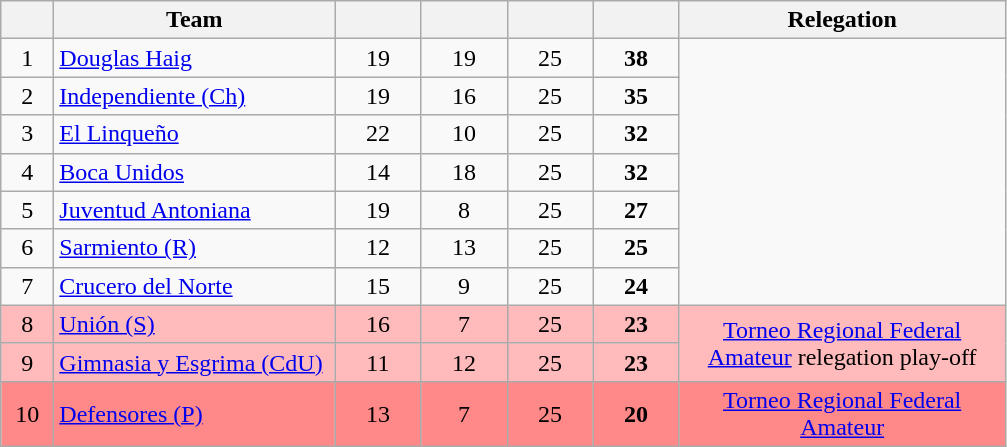<table class="wikitable" style="text-align: center;">
<tr>
<th width=28><br></th>
<th width=180>Team</th>
<th width=50></th>
<th width=50></th>
<th width=50></th>
<th width=50></th>
<th width=210>Relegation</th>
</tr>
<tr>
<td>1</td>
<td align="left"><a href='#'>Douglas Haig</a></td>
<td>19</td>
<td>19</td>
<td>25</td>
<td><strong>38</strong></td>
</tr>
<tr>
<td>2</td>
<td align="left"><a href='#'>Independiente (Ch)</a></td>
<td>19</td>
<td>16</td>
<td>25</td>
<td><strong>35</strong></td>
</tr>
<tr>
<td>3</td>
<td align="left"><a href='#'>El Linqueño</a></td>
<td>22</td>
<td>10</td>
<td>25</td>
<td><strong>32</strong></td>
</tr>
<tr>
<td>4</td>
<td align="left"><a href='#'>Boca Unidos</a></td>
<td>14</td>
<td>18</td>
<td>25</td>
<td><strong>32</strong></td>
</tr>
<tr>
<td>5</td>
<td align="left"><a href='#'>Juventud Antoniana</a></td>
<td>19</td>
<td>8</td>
<td>25</td>
<td><strong>27</strong></td>
</tr>
<tr>
<td>6</td>
<td align="left"><a href='#'>Sarmiento (R)</a></td>
<td>12</td>
<td>13</td>
<td>25</td>
<td><strong>25</strong></td>
</tr>
<tr>
<td>7</td>
<td align="left"><a href='#'>Crucero del Norte</a></td>
<td>15</td>
<td>9</td>
<td>25</td>
<td><strong>24</strong></td>
</tr>
<tr bgcolor=#FFBBBB>
<td>8</td>
<td align="left"><a href='#'>Unión (S)</a></td>
<td>16</td>
<td>7</td>
<td>25</td>
<td><strong>23</strong></td>
<td rowspan=2><a href='#'>Torneo Regional Federal Amateur</a> relegation play-off</td>
</tr>
<tr bgcolor=#FFBBBB>
<td>9</td>
<td align="left"><a href='#'>Gimnasia y Esgrima (CdU)</a></td>
<td>11</td>
<td>12</td>
<td>25</td>
<td><strong>23</strong></td>
</tr>
<tr bgcolor=#FF8888>
<td>10</td>
<td align="left"><a href='#'>Defensores (P)</a></td>
<td>13</td>
<td>7</td>
<td>25</td>
<td><strong>20</strong></td>
<td><a href='#'>Torneo Regional Federal Amateur</a></td>
</tr>
</table>
